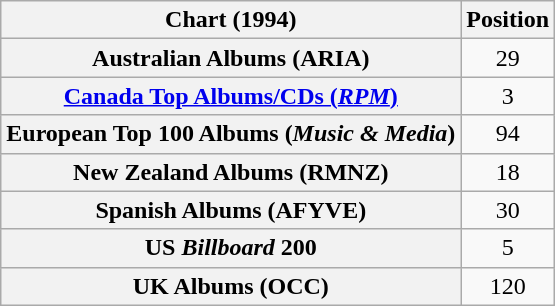<table class="wikitable sortable plainrowheaders" style="text-align:center">
<tr>
<th scope="col">Chart (1994)</th>
<th scope="col">Position</th>
</tr>
<tr>
<th scope="row">Australian Albums (ARIA)</th>
<td>29</td>
</tr>
<tr>
<th scope="row"><a href='#'>Canada Top Albums/CDs (<em>RPM</em>)</a></th>
<td>3</td>
</tr>
<tr>
<th scope="row">European Top 100 Albums (<em>Music & Media</em>)</th>
<td>94</td>
</tr>
<tr>
<th scope="row">New Zealand Albums (RMNZ)</th>
<td>18</td>
</tr>
<tr>
<th scope="row">Spanish Albums (AFYVE)</th>
<td>30</td>
</tr>
<tr>
<th scope="row">US <em>Billboard</em> 200</th>
<td>5</td>
</tr>
<tr>
<th scope="row">UK Albums (OCC)</th>
<td>120</td>
</tr>
</table>
